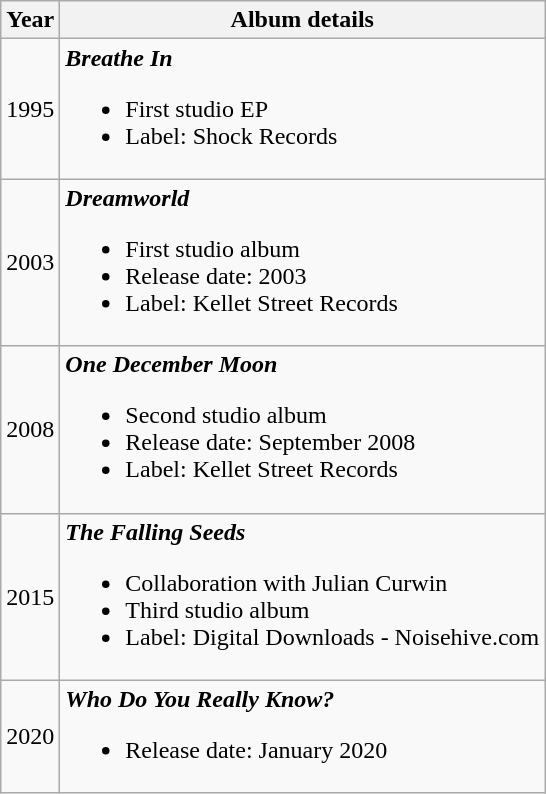<table class="wikitable" style="text-align:center;">
<tr>
<th>Year</th>
<th>Album details</th>
</tr>
<tr>
<td>1995</td>
<td style="text-align:left;"><strong><em>Breathe In</em></strong><br><ul><li>First studio EP</li><li>Label: Shock Records</li></ul></td>
</tr>
<tr>
<td>2003</td>
<td style="text-align:left;"><strong><em>Dreamworld</em></strong><br><ul><li>First studio album</li><li>Release date: 2003</li><li>Label: Kellet Street Records</li></ul></td>
</tr>
<tr>
<td>2008</td>
<td style="text-align:left;"><strong><em>One December Moon</em></strong><br><ul><li>Second studio album</li><li>Release date: September 2008</li><li>Label: Kellet Street Records</li></ul></td>
</tr>
<tr>
<td>2015</td>
<td style="text-align:left;"><strong><em>The Falling Seeds</em></strong><br><ul><li>Collaboration with Julian Curwin</li><li>Third studio album</li><li>Label: Digital Downloads - Noisehive.com</li></ul></td>
</tr>
<tr>
<td>2020</td>
<td style="text-align:left;"><strong><em>Who Do You Really Know?</em></strong><br><ul><li>Release date: January 2020</li></ul></td>
</tr>
</table>
